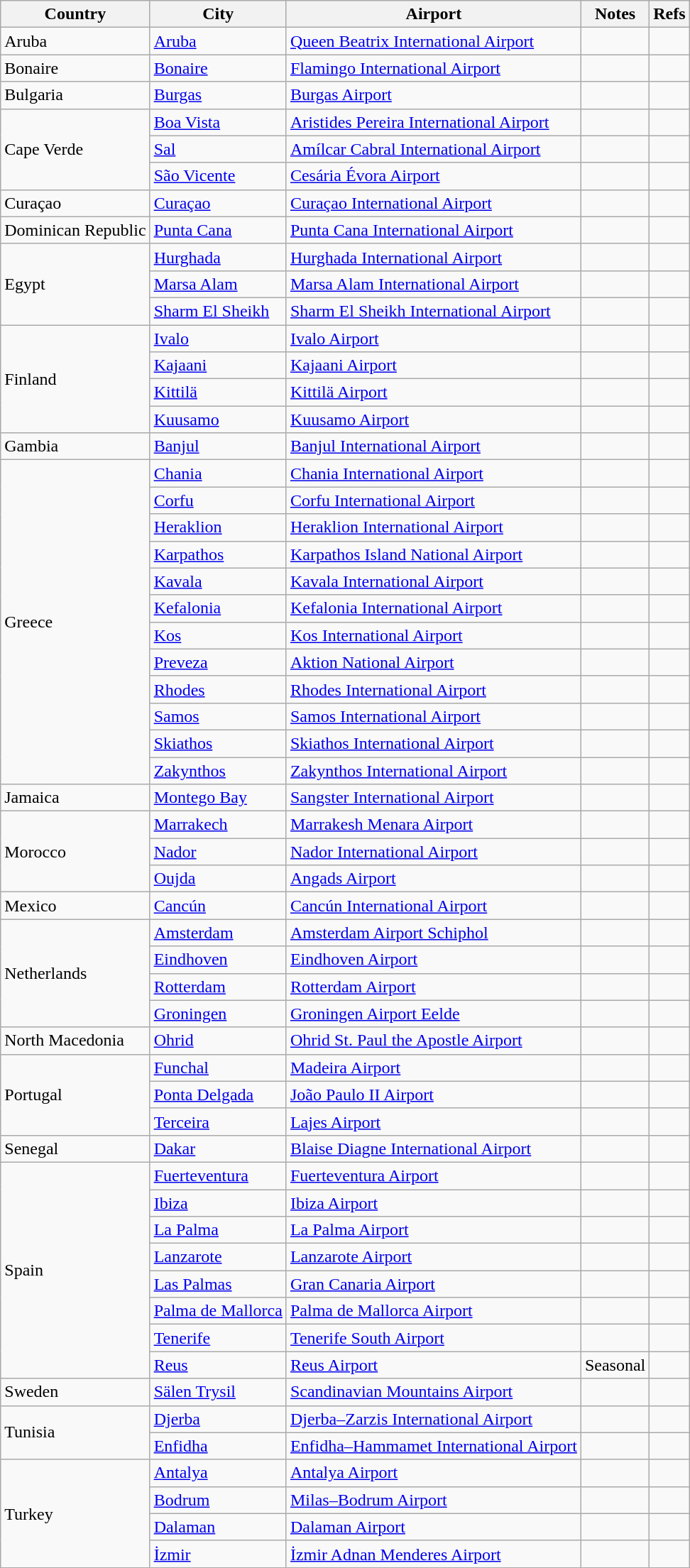<table class="sortable wikitable">
<tr>
<th>Country</th>
<th>City</th>
<th>Airport</th>
<th>Notes</th>
<th>Refs</th>
</tr>
<tr>
<td>Aruba</td>
<td><a href='#'>Aruba</a></td>
<td><a href='#'>Queen Beatrix International Airport</a></td>
<td align=center></td>
<td align=center></td>
</tr>
<tr>
<td>Bonaire</td>
<td><a href='#'>Bonaire</a></td>
<td><a href='#'>Flamingo International Airport</a></td>
<td align=center></td>
<td align=center></td>
</tr>
<tr>
<td>Bulgaria</td>
<td><a href='#'>Burgas</a></td>
<td><a href='#'>Burgas Airport</a></td>
<td></td>
<td align=center></td>
</tr>
<tr>
<td rowspan="3">Cape Verde</td>
<td><a href='#'>Boa Vista</a></td>
<td><a href='#'>Aristides Pereira International Airport</a></td>
<td align=center></td>
<td align=center></td>
</tr>
<tr>
<td><a href='#'>Sal</a></td>
<td><a href='#'>Amílcar Cabral International Airport</a></td>
<td align=center></td>
<td align=center></td>
</tr>
<tr>
<td><a href='#'>São Vicente</a></td>
<td><a href='#'>Cesária Évora Airport</a></td>
<td align=center></td>
<td align=center></td>
</tr>
<tr>
<td>Curaçao</td>
<td><a href='#'>Curaçao</a></td>
<td><a href='#'>Curaçao International Airport</a></td>
<td align=center></td>
<td align=center></td>
</tr>
<tr>
<td>Dominican Republic</td>
<td><a href='#'>Punta Cana</a></td>
<td><a href='#'>Punta Cana International Airport</a></td>
<td align=center></td>
<td align=center></td>
</tr>
<tr>
<td rowspan="3">Egypt</td>
<td><a href='#'>Hurghada</a></td>
<td><a href='#'>Hurghada International Airport</a></td>
<td align=center></td>
<td align=center></td>
</tr>
<tr>
<td><a href='#'>Marsa Alam</a></td>
<td><a href='#'>Marsa Alam International Airport</a></td>
<td></td>
<td align=center></td>
</tr>
<tr>
<td><a href='#'>Sharm El Sheikh</a></td>
<td><a href='#'>Sharm El Sheikh International Airport</a></td>
<td></td>
<td align=center></td>
</tr>
<tr>
<td rowspan="4">Finland</td>
<td><a href='#'>Ivalo</a></td>
<td><a href='#'>Ivalo Airport</a></td>
<td></td>
<td align=center></td>
</tr>
<tr>
<td><a href='#'>Kajaani</a></td>
<td><a href='#'>Kajaani Airport</a></td>
<td></td>
<td align=center></td>
</tr>
<tr>
<td><a href='#'>Kittilä</a></td>
<td><a href='#'>Kittilä Airport</a></td>
<td></td>
<td align=center></td>
</tr>
<tr>
<td><a href='#'>Kuusamo</a></td>
<td><a href='#'>Kuusamo Airport</a></td>
<td></td>
<td align=center></td>
</tr>
<tr>
<td>Gambia</td>
<td><a href='#'>Banjul</a></td>
<td><a href='#'>Banjul International Airport</a></td>
<td align=center></td>
<td align=center></td>
</tr>
<tr>
<td rowspan="12">Greece</td>
<td><a href='#'>Chania</a></td>
<td><a href='#'>Chania International Airport</a></td>
<td></td>
<td align=center></td>
</tr>
<tr>
<td><a href='#'>Corfu</a></td>
<td><a href='#'>Corfu International Airport</a></td>
<td></td>
<td align=center></td>
</tr>
<tr>
<td><a href='#'>Heraklion</a></td>
<td><a href='#'>Heraklion International Airport</a></td>
<td></td>
<td align=center></td>
</tr>
<tr>
<td><a href='#'>Karpathos</a></td>
<td><a href='#'>Karpathos Island National Airport</a></td>
<td></td>
<td align=center></td>
</tr>
<tr>
<td><a href='#'>Kavala</a></td>
<td><a href='#'>Kavala International Airport</a></td>
<td></td>
<td align=center></td>
</tr>
<tr>
<td><a href='#'>Kefalonia</a></td>
<td><a href='#'>Kefalonia International Airport</a></td>
<td></td>
<td align=center></td>
</tr>
<tr>
<td><a href='#'>Kos</a></td>
<td><a href='#'>Kos International Airport</a></td>
<td></td>
<td align=center></td>
</tr>
<tr>
<td><a href='#'>Preveza</a></td>
<td><a href='#'>Aktion National Airport</a></td>
<td></td>
<td align=center></td>
</tr>
<tr>
<td><a href='#'>Rhodes</a></td>
<td><a href='#'>Rhodes International Airport</a></td>
<td></td>
<td align=center></td>
</tr>
<tr>
<td><a href='#'>Samos</a></td>
<td><a href='#'>Samos International Airport</a></td>
<td></td>
<td align=center></td>
</tr>
<tr>
<td><a href='#'>Skiathos</a></td>
<td><a href='#'>Skiathos International Airport</a></td>
<td></td>
<td align=center></td>
</tr>
<tr>
<td><a href='#'>Zakynthos</a></td>
<td><a href='#'>Zakynthos International Airport</a></td>
<td></td>
<td align=center></td>
</tr>
<tr>
<td>Jamaica</td>
<td><a href='#'>Montego Bay</a></td>
<td><a href='#'>Sangster International Airport</a></td>
<td></td>
<td align=center></td>
</tr>
<tr>
<td rowspan="3">Morocco</td>
<td><a href='#'>Marrakech</a></td>
<td><a href='#'>Marrakesh Menara Airport</a></td>
<td></td>
<td align=center></td>
</tr>
<tr>
<td><a href='#'>Nador</a></td>
<td><a href='#'>Nador International Airport</a></td>
<td></td>
<td align=center></td>
</tr>
<tr>
<td><a href='#'>Oujda</a></td>
<td><a href='#'>Angads Airport</a></td>
<td></td>
<td align=center></td>
</tr>
<tr>
<td>Mexico</td>
<td><a href='#'>Cancún</a></td>
<td><a href='#'>Cancún International Airport</a></td>
<td align=center></td>
<td align=center></td>
</tr>
<tr>
<td rowspan="4">Netherlands</td>
<td><a href='#'>Amsterdam</a></td>
<td><a href='#'>Amsterdam Airport Schiphol</a></td>
<td></td>
<td align=center></td>
</tr>
<tr>
<td><a href='#'>Eindhoven</a></td>
<td><a href='#'>Eindhoven Airport</a></td>
<td></td>
<td align=center></td>
</tr>
<tr>
<td><a href='#'>Rotterdam</a></td>
<td><a href='#'>Rotterdam Airport</a></td>
<td></td>
<td align=center></td>
</tr>
<tr>
<td><a href='#'>Groningen</a></td>
<td><a href='#'>Groningen Airport Eelde</a></td>
<td align=center></td>
<td align=center></td>
</tr>
<tr>
<td>North Macedonia</td>
<td><a href='#'>Ohrid</a></td>
<td><a href='#'>Ohrid St. Paul the Apostle Airport</a></td>
<td></td>
<td align=center></td>
</tr>
<tr>
<td rowspan="3">Portugal</td>
<td><a href='#'>Funchal</a></td>
<td><a href='#'>Madeira Airport</a></td>
<td></td>
<td align=center></td>
</tr>
<tr>
<td><a href='#'>Ponta Delgada</a></td>
<td><a href='#'>João Paulo II Airport</a></td>
<td></td>
<td align=center></td>
</tr>
<tr>
<td><a href='#'>Terceira</a></td>
<td><a href='#'>Lajes Airport</a></td>
<td></td>
<td align=center></td>
</tr>
<tr>
<td>Senegal</td>
<td><a href='#'>Dakar</a></td>
<td><a href='#'>Blaise Diagne International Airport</a></td>
<td></td>
<td align=center></td>
</tr>
<tr>
<td rowspan="8">Spain</td>
<td><a href='#'>Fuerteventura</a></td>
<td><a href='#'>Fuerteventura Airport</a></td>
<td align=center></td>
<td align=center></td>
</tr>
<tr>
<td><a href='#'>Ibiza</a></td>
<td><a href='#'>Ibiza Airport</a></td>
<td></td>
<td align=center></td>
</tr>
<tr>
<td><a href='#'>La Palma</a></td>
<td><a href='#'>La Palma Airport</a></td>
<td></td>
<td align=center></td>
</tr>
<tr>
<td><a href='#'>Lanzarote</a></td>
<td><a href='#'>Lanzarote Airport</a></td>
<td align=center></td>
<td align=center></td>
</tr>
<tr>
<td><a href='#'>Las Palmas</a></td>
<td><a href='#'>Gran Canaria Airport</a></td>
<td align=center></td>
<td align=center></td>
</tr>
<tr>
<td><a href='#'>Palma de Mallorca</a></td>
<td><a href='#'>Palma de Mallorca Airport</a></td>
<td></td>
<td align=center></td>
</tr>
<tr>
<td><a href='#'>Tenerife</a></td>
<td><a href='#'>Tenerife South Airport</a></td>
<td align=center></td>
<td align=center></td>
</tr>
<tr>
<td><a href='#'>Reus</a></td>
<td><a href='#'>Reus Airport</a></td>
<td>Seasonal</td>
<td></td>
</tr>
<tr>
<td>Sweden</td>
<td><a href='#'>Sälen Trysil</a></td>
<td><a href='#'>Scandinavian Mountains Airport</a></td>
<td align=center></td>
<td align=center></td>
</tr>
<tr>
<td rowspan="2">Tunisia</td>
<td><a href='#'>Djerba</a></td>
<td><a href='#'>Djerba–Zarzis International Airport</a></td>
<td></td>
<td align=center></td>
</tr>
<tr>
<td><a href='#'>Enfidha</a></td>
<td><a href='#'>Enfidha–Hammamet International Airport</a></td>
<td></td>
<td align=center></td>
</tr>
<tr>
<td rowspan="4">Turkey</td>
<td><a href='#'>Antalya</a></td>
<td><a href='#'>Antalya Airport</a></td>
<td></td>
<td align=center></td>
</tr>
<tr>
<td><a href='#'>Bodrum</a></td>
<td><a href='#'>Milas–Bodrum Airport</a></td>
<td></td>
<td align=center></td>
</tr>
<tr>
<td><a href='#'>Dalaman</a></td>
<td><a href='#'>Dalaman Airport</a></td>
<td></td>
<td align=center></td>
</tr>
<tr>
<td><a href='#'>İzmir</a></td>
<td><a href='#'>İzmir Adnan Menderes Airport</a></td>
<td></td>
<td align=center></td>
</tr>
</table>
